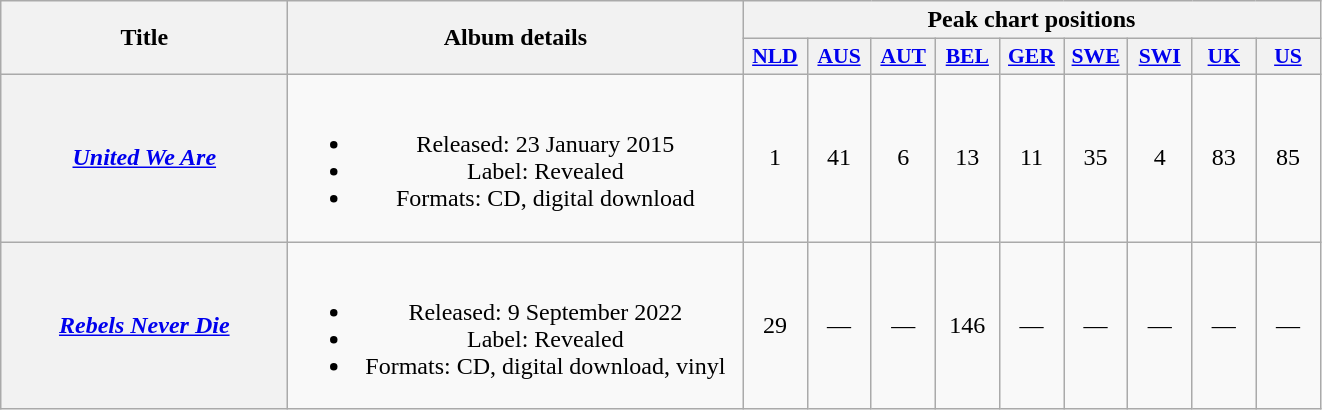<table class="wikitable plainrowheaders" style="text-align:center;">
<tr>
<th scope="col" rowspan="2" style="width:11.5em;">Title</th>
<th scope="col" rowspan="2" style="width:18.5em;">Album details</th>
<th scope="col" colspan="9">Peak chart positions</th>
</tr>
<tr>
<th scope="col" style="width:2.5em;font-size:90%;"><a href='#'>NLD</a><br></th>
<th scope="col" style="width:2.5em;font-size:90%;"><a href='#'>AUS</a><br></th>
<th scope="col" style="width:2.5em;font-size:90%;"><a href='#'>AUT</a><br></th>
<th scope="col" style="width:2.5em;font-size:90%;"><a href='#'>BEL</a><br></th>
<th scope="col" style="width:2.5em;font-size:90%;"><a href='#'>GER</a><br></th>
<th scope="col" style="width:2.5em;font-size:90%;"><a href='#'>SWE</a><br></th>
<th scope="col" style="width:2.5em;font-size:90%;"><a href='#'>SWI</a><br></th>
<th scope="col" style="width:2.5em;font-size:90%;"><a href='#'>UK</a><br></th>
<th scope="col" style="width:2.5em;font-size:90%;"><a href='#'>US</a></th>
</tr>
<tr>
<th scope="row"><em><a href='#'>United We Are</a></em></th>
<td><br><ul><li>Released: 23 January 2015</li><li>Label: Revealed</li><li>Formats: CD, digital download</li></ul></td>
<td>1</td>
<td>41</td>
<td>6</td>
<td>13</td>
<td>11</td>
<td>35</td>
<td>4</td>
<td>83</td>
<td>85</td>
</tr>
<tr>
<th scope="row"><em><a href='#'>Rebels Never Die</a></em></th>
<td><br><ul><li>Released: 9 September 2022</li><li>Label: Revealed</li><li>Formats: CD, digital download, vinyl</li></ul></td>
<td>29</td>
<td>—</td>
<td>—</td>
<td>146</td>
<td>—</td>
<td>—</td>
<td>—</td>
<td>—</td>
<td>—</td>
</tr>
</table>
